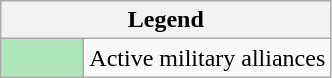<table class="wikitable">
<tr>
<th colspan="2">Legend</th>
</tr>
<tr>
<td style="background:#afe6ba; width:3em;"></td>
<td>Active military alliances</td>
</tr>
</table>
